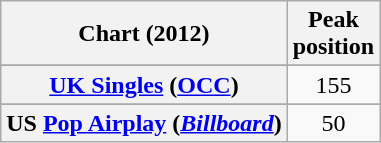<table class ="wikitable sortable plainrowheaders" style="text-align:center">
<tr>
<th scope="col">Chart (2012)</th>
<th>Peak<br>position</th>
</tr>
<tr>
</tr>
<tr>
</tr>
<tr>
</tr>
<tr>
<th scope="row"><a href='#'>UK Singles</a> (<a href='#'>OCC</a>)</th>
<td>155</td>
</tr>
<tr>
</tr>
<tr>
</tr>
<tr>
</tr>
<tr>
</tr>
<tr>
<th scope="row">US <a href='#'>Pop Airplay</a> (<em><a href='#'>Billboard</a></em>)</th>
<td>50</td>
</tr>
</table>
